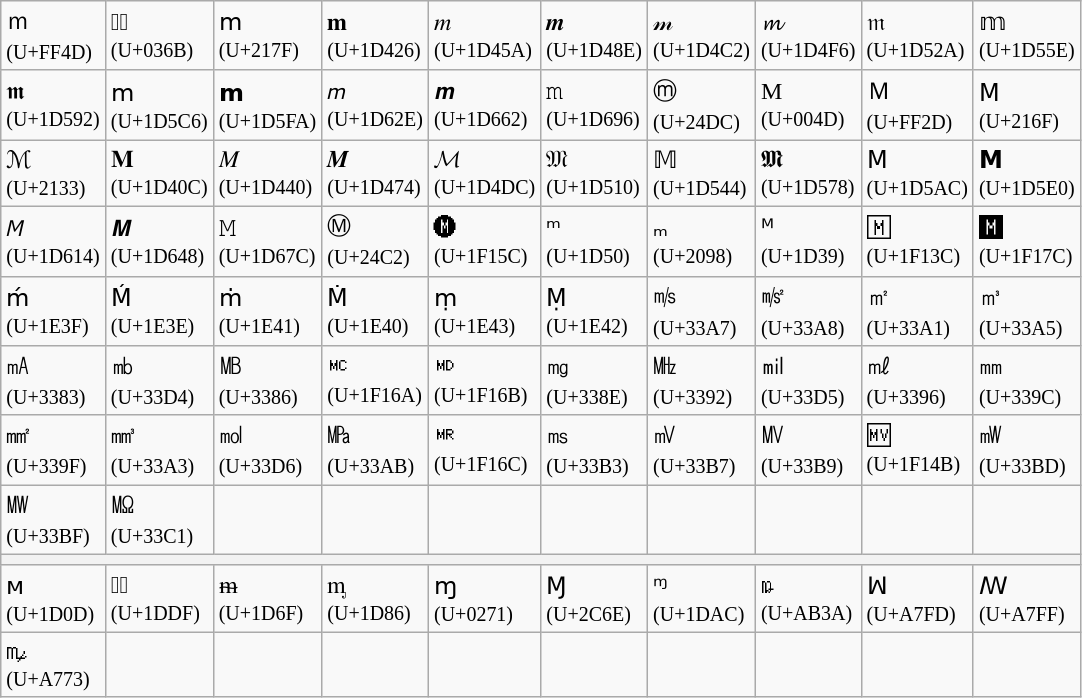<table class="wikitable">
<tr>
<td>ｍ <br><small>(U+FF4D)</small></td>
<td>◌ͫ <br><small>(U+036B)</small></td>
<td>ⅿ <br><small>(U+217F)</small></td>
<td>𝐦 <br><small>(U+1D426)</small></td>
<td>𝑚 <br><small>(U+1D45A)</small></td>
<td>𝒎 <br><small>(U+1D48E)</small></td>
<td>𝓂 <br><small>(U+1D4C2)</small></td>
<td>𝓶 <br><small>(U+1D4F6)</small></td>
<td>𝔪 <br><small>(U+1D52A)</small></td>
<td>𝕞 <br><small>(U+1D55E)</small></td>
</tr>
<tr>
<td>𝖒 <br><small>(U+1D592)</small></td>
<td>𝗆 <br><small>(U+1D5C6)</small></td>
<td>𝗺 <br><small>(U+1D5FA)</small></td>
<td>𝘮 <br><small>(U+1D62E)</small></td>
<td>𝙢 <br><small>(U+1D662)</small></td>
<td>𝚖 <br><small>(U+1D696)</small></td>
<td>ⓜ <br><small>(U+24DC)</small></td>
<td>M <br><small>(U+004D)</small></td>
<td>Ｍ <br><small>(U+FF2D)</small></td>
<td>Ⅿ <br><small>(U+216F)</small></td>
</tr>
<tr>
<td>ℳ <br><small>(U+2133)</small></td>
<td>𝐌 <br><small>(U+1D40C)</small></td>
<td>𝑀 <br><small>(U+1D440)</small></td>
<td>𝑴 <br><small>(U+1D474)</small></td>
<td>𝓜 <br><small>(U+1D4DC)</small></td>
<td>𝔐 <br><small>(U+1D510)</small></td>
<td>𝕄 <br><small>(U+1D544)</small></td>
<td>𝕸 <br><small>(U+1D578)</small></td>
<td>𝖬 <br><small>(U+1D5AC)</small></td>
<td>𝗠 <br><small>(U+1D5E0)</small></td>
</tr>
<tr>
<td>𝘔 <br><small>(U+1D614)</small></td>
<td>𝙈 <br><small>(U+1D648)</small></td>
<td>𝙼 <br><small>(U+1D67C)</small></td>
<td>Ⓜ <br><small>(U+24C2)</small></td>
<td>🅜 <br><small>(U+1F15C)</small></td>
<td>ᵐ <br><small>(U+1D50)</small></td>
<td>ₘ <br><small>(U+2098)</small></td>
<td>ᴹ <br><small>(U+1D39)</small></td>
<td>🄼 <br><small>(U+1F13C)</small></td>
<td>🅼 <br><small>(U+1F17C)</small></td>
</tr>
<tr>
<td>ḿ <br><small>(U+1E3F)</small></td>
<td>Ḿ <br><small>(U+1E3E)</small></td>
<td>ṁ <br><small>(U+1E41)</small></td>
<td>Ṁ <br><small>(U+1E40)</small></td>
<td>ṃ <br><small>(U+1E43)</small></td>
<td>Ṃ <br><small>(U+1E42)</small></td>
<td>㎧ <br><small>(U+33A7)</small></td>
<td>㎨ <br><small>(U+33A8)</small></td>
<td>㎡ <br><small>(U+33A1)</small></td>
<td>㎥ <br><small>(U+33A5)</small></td>
</tr>
<tr>
<td>㎃ <br><small>(U+3383)</small></td>
<td>㏔ <br><small>(U+33D4)</small></td>
<td>㎆ <br><small>(U+3386)</small></td>
<td>🅪 <br><small>(U+1F16A)</small></td>
<td>🅫 <br><small>(U+1F16B)</small></td>
<td>㎎ <br><small>(U+338E)</small></td>
<td>㎒ <br><small>(U+3392)</small></td>
<td>㏕ <br><small>(U+33D5)</small></td>
<td>㎖ <br><small>(U+3396)</small></td>
<td>㎜ <br><small>(U+339C)</small></td>
</tr>
<tr>
<td>㎟ <br><small>(U+339F)</small></td>
<td>㎣ <br><small>(U+33A3)</small></td>
<td>㏖ <br><small>(U+33D6)</small></td>
<td>㎫ <br><small>(U+33AB)</small></td>
<td>🅬 <br><small>(U+1F16C)</small></td>
<td>㎳ <br><small>(U+33B3)</small></td>
<td>㎷ <br><small>(U+33B7)</small></td>
<td>㎹ <br><small>(U+33B9)</small></td>
<td>🅋 <br><small>(U+1F14B)</small></td>
<td>㎽ <br><small>(U+33BD)</small></td>
</tr>
<tr>
<td>㎿ <br><small>(U+33BF)</small></td>
<td>㏁ <br><small>(U+33C1)</small></td>
<td></td>
<td></td>
<td></td>
<td></td>
<td></td>
<td></td>
<td></td>
<td></td>
</tr>
<tr>
<th colspan=10></th>
</tr>
<tr>
<td>ᴍ <br><small>(U+1D0D)</small></td>
<td>◌ᷟ <br><small>(U+1DDF)</small></td>
<td>ᵯ <br><small>(U+1D6F)</small></td>
<td>ᶆ <br><small>(U+1D86)</small></td>
<td>ɱ <br><small>(U+0271)</small></td>
<td>Ɱ <br><small>(U+2C6E)</small></td>
<td>ᶬ <br><small>(U+1DAC)</small></td>
<td>ꬺ <br><small>(U+AB3A)</small></td>
<td>ꟽ <br><small>(U+A7FD)</small></td>
<td>ꟿ <br><small>(U+A7FF)</small></td>
</tr>
<tr>
<td>ꝳ <br><small>(U+A773)</small></td>
<td></td>
<td></td>
<td></td>
<td></td>
<td></td>
<td></td>
<td></td>
<td></td>
<td></td>
</tr>
</table>
